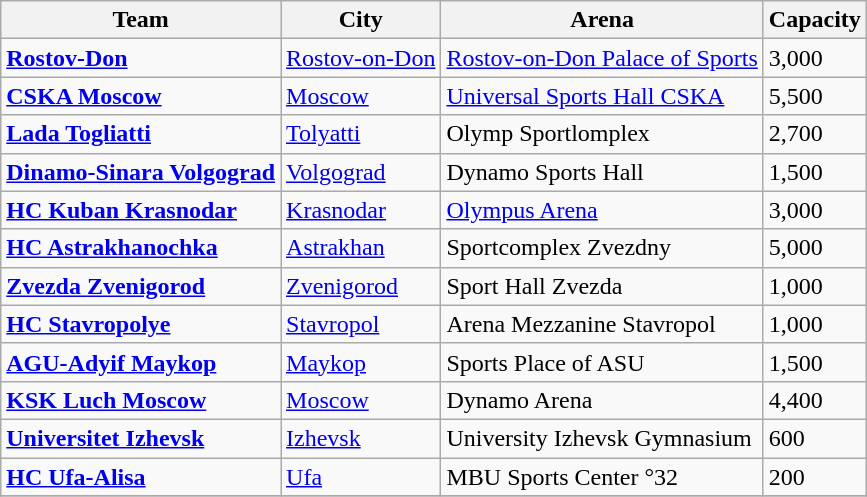<table class="wikitable sortable">
<tr>
<th>Team</th>
<th>City</th>
<th>Arena</th>
<th>Capacity</th>
</tr>
<tr>
<td><strong><a href='#'>Rostov-Don</a></strong></td>
<td><a href='#'>Rostov-on-Don</a></td>
<td><a href='#'>Rostov-on-Don Palace of Sports</a></td>
<td>3,000</td>
</tr>
<tr>
<td><strong><a href='#'>CSKA Moscow</a></strong></td>
<td><a href='#'>Moscow</a></td>
<td><a href='#'>Universal Sports Hall CSKA</a></td>
<td>5,500</td>
</tr>
<tr>
<td><strong><a href='#'>Lada Togliatti</a></strong></td>
<td><a href='#'>Tolyatti</a></td>
<td>Olymp Sportlomplex</td>
<td>2,700</td>
</tr>
<tr>
<td><strong><a href='#'>Dinamo-Sinara Volgograd</a></strong></td>
<td><a href='#'>Volgograd</a></td>
<td>Dynamo Sports Hall</td>
<td>1,500</td>
</tr>
<tr>
<td><strong><a href='#'>HC Kuban Krasnodar</a></strong></td>
<td><a href='#'>Krasnodar</a></td>
<td><a href='#'>Olympus Arena</a></td>
<td>3,000</td>
</tr>
<tr>
<td><strong><a href='#'>HC Astrakhanochka</a></strong></td>
<td><a href='#'>Astrakhan</a></td>
<td>Sportcomplex Zvezdny</td>
<td>5,000</td>
</tr>
<tr>
<td><strong><a href='#'>Zvezda Zvenigorod</a></strong></td>
<td><a href='#'>Zvenigorod</a></td>
<td>Sport Hall Zvezda</td>
<td>1,000</td>
</tr>
<tr>
<td><strong><a href='#'>HC Stavropolye</a></strong></td>
<td><a href='#'>Stavropol</a></td>
<td>Arena Mezzanine Stavropol</td>
<td>1,000</td>
</tr>
<tr>
<td><strong><a href='#'>AGU-Adyif Maykop</a></strong></td>
<td><a href='#'>Maykop</a></td>
<td>Sports Place of ASU</td>
<td>1,500</td>
</tr>
<tr>
<td><strong><a href='#'>KSK Luch Moscow</a></strong></td>
<td><a href='#'>Moscow</a></td>
<td>Dynamo Arena</td>
<td>4,400</td>
</tr>
<tr>
<td><strong><a href='#'>Universitet Izhevsk</a></strong></td>
<td><a href='#'>Izhevsk</a></td>
<td>University Izhevsk Gymnasium</td>
<td>600</td>
</tr>
<tr>
<td><strong><a href='#'>HC Ufa-Alisa</a></strong></td>
<td><a href='#'>Ufa</a></td>
<td>MBU Sports Center °32</td>
<td>200</td>
</tr>
<tr>
</tr>
</table>
